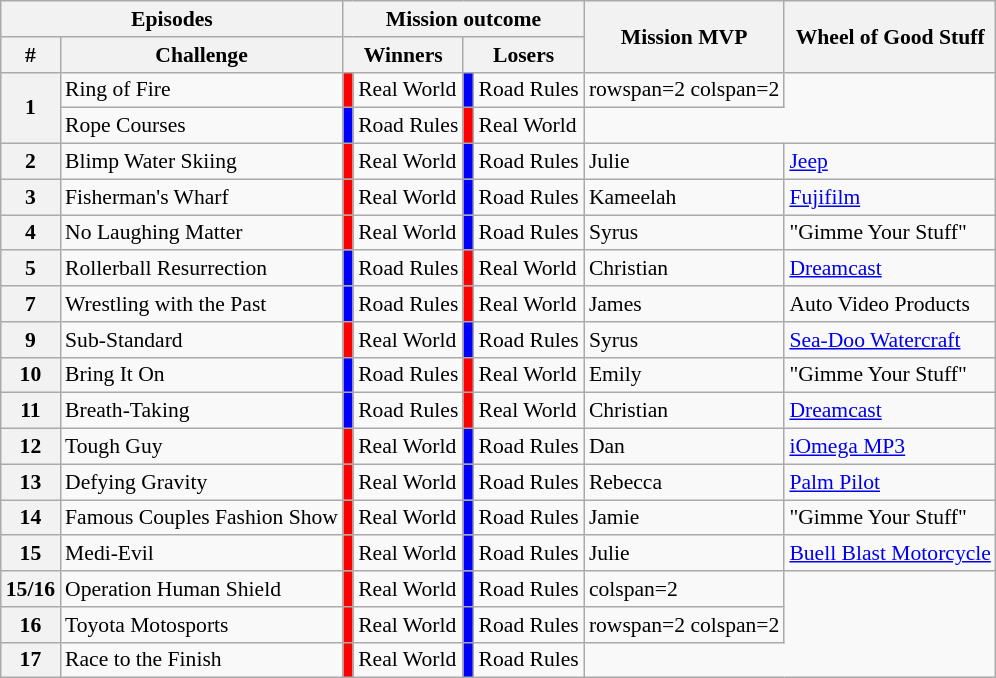<table class="wikitable" style="font-size:90%; white-space:nowrap">
<tr>
<th colspan=2>Episodes</th>
<th colspan=4>Mission outcome</th>
<th rowspan=2>Mission MVP</th>
<th rowspan=2>Wheel of Good Stuff</th>
</tr>
<tr>
<th>#</th>
<th>Challenge</th>
<th colspan=2>Winners</th>
<th colspan=2>Losers</th>
</tr>
<tr>
<th rowspan=2>1</th>
<td>Ring of Fire</td>
<td bgcolor="red"></td>
<td>Real World</td>
<td bgcolor="blue"></td>
<td>Road Rules</td>
<td>rowspan=2 colspan=2 </td>
</tr>
<tr>
<td>Rope Courses</td>
<td bgcolor="blue"></td>
<td>Road Rules</td>
<td bgcolor="red"></td>
<td>Real World</td>
</tr>
<tr>
<th>2</th>
<td>Blimp Water Skiing</td>
<td bgcolor="red"></td>
<td>Real World</td>
<td bgcolor="blue"></td>
<td>Road Rules</td>
<td>Julie</td>
<td><a href='#'>Jeep</a></td>
</tr>
<tr>
<th>3</th>
<td>Fisherman's Wharf</td>
<td bgcolor="red"></td>
<td>Real World</td>
<td bgcolor="blue"></td>
<td>Road Rules</td>
<td>Kameelah</td>
<td><a href='#'>Fujifilm</a></td>
</tr>
<tr>
<th>4</th>
<td>No Laughing Matter</td>
<td bgcolor="red"></td>
<td>Real World</td>
<td bgcolor="blue"></td>
<td>Road Rules</td>
<td>Syrus</td>
<td>"Gimme Your Stuff"</td>
</tr>
<tr>
<th>5</th>
<td>Rollerball Resurrection</td>
<td bgcolor="blue"></td>
<td>Road Rules</td>
<td bgcolor="red"></td>
<td>Real World</td>
<td>Christian</td>
<td><a href='#'>Dreamcast</a></td>
</tr>
<tr>
<th>7</th>
<td>Wrestling with the Past</td>
<td bgcolor="blue"></td>
<td>Road Rules</td>
<td bgcolor="red"></td>
<td>Real World</td>
<td>James</td>
<td>Auto Video Products</td>
</tr>
<tr>
<th>9</th>
<td>Sub-Standard</td>
<td bgcolor="red"></td>
<td>Real World</td>
<td bgcolor="blue"></td>
<td>Road Rules</td>
<td>Syrus</td>
<td><a href='#'>Sea-Doo Watercraft</a></td>
</tr>
<tr>
<th>10</th>
<td>Bring It On</td>
<td bgcolor="blue"></td>
<td>Road Rules</td>
<td bgcolor="red"></td>
<td>Real World</td>
<td>Emily</td>
<td>"Gimme Your Stuff"</td>
</tr>
<tr>
<th>11</th>
<td>Breath-Taking</td>
<td bgcolor="blue"></td>
<td>Road Rules</td>
<td bgcolor="red"></td>
<td>Real World</td>
<td>Christian</td>
<td><a href='#'>Dreamcast</a></td>
</tr>
<tr>
<th>12</th>
<td>Tough Guy</td>
<td bgcolor="red"></td>
<td>Real World</td>
<td bgcolor="blue"></td>
<td>Road Rules</td>
<td>Dan</td>
<td><a href='#'>iOmega MP3</a></td>
</tr>
<tr>
<th>13</th>
<td>Defying Gravity</td>
<td bgcolor="red"></td>
<td>Real World</td>
<td bgcolor="blue"></td>
<td>Road Rules</td>
<td>Rebecca</td>
<td><a href='#'>Palm Pilot</a></td>
</tr>
<tr>
<th>14</th>
<td>Famous Couples Fashion Show</td>
<td bgcolor="red"></td>
<td>Real World</td>
<td bgcolor="blue"></td>
<td>Road Rules</td>
<td>Jamie</td>
<td>"Gimme Your Stuff"</td>
</tr>
<tr>
<th>15</th>
<td>Medi-Evil</td>
<td bgcolor="red"></td>
<td>Real World</td>
<td bgcolor="blue"></td>
<td>Road Rules</td>
<td>Julie</td>
<td><a href='#'>Buell Blast Motorcycle</a></td>
</tr>
<tr>
<th>15/16</th>
<td>Operation Human Shield</td>
<td bgcolor="red"></td>
<td>Real World</td>
<td bgcolor="blue"></td>
<td>Road Rules</td>
<td>colspan=2 </td>
</tr>
<tr>
<th>16</th>
<td>Toyota Motosports</td>
<td bgcolor="red"></td>
<td>Real World</td>
<td bgcolor="blue"></td>
<td>Road Rules</td>
<td>rowspan=2 colspan=2 </td>
</tr>
<tr>
<th>17</th>
<td>Race to the Finish</td>
<td bgcolor="red"></td>
<td>Real World</td>
<td bgcolor="blue"></td>
<td>Road Rules</td>
</tr>
</table>
